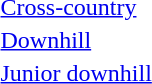<table>
<tr>
<td><a href='#'>Cross-country</a></td>
<td></td>
<td></td>
<td></td>
</tr>
<tr>
<td><a href='#'>Downhill</a></td>
<td></td>
<td></td>
<td></td>
</tr>
<tr>
<td><a href='#'>Junior downhill</a></td>
<td></td>
<td></td>
<td></td>
</tr>
</table>
